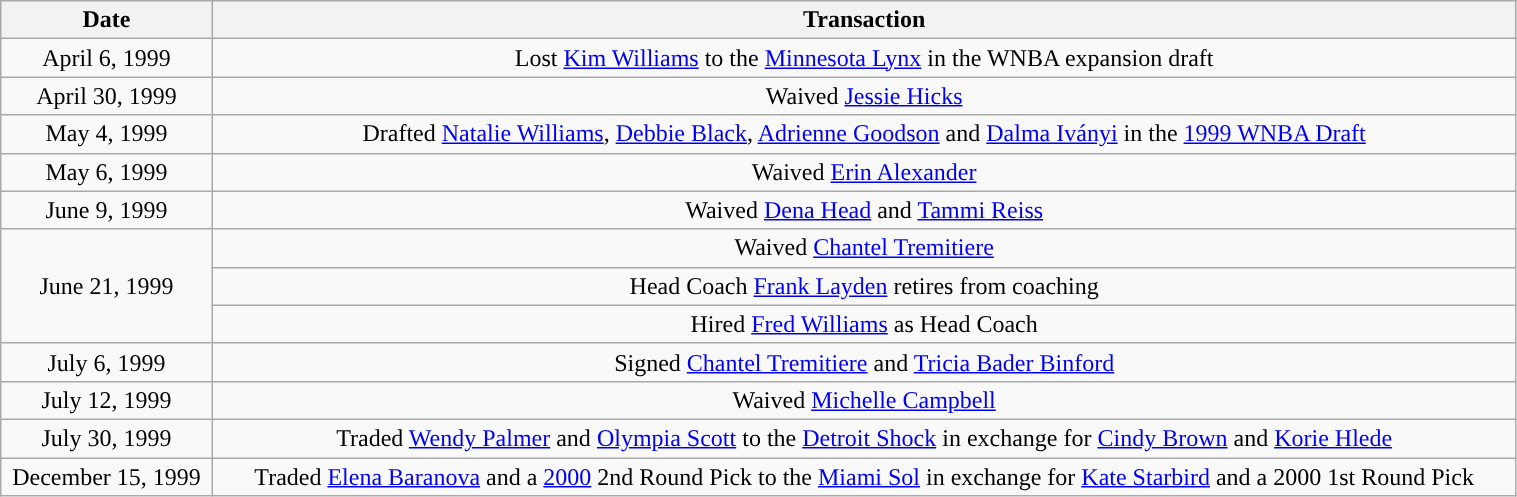<table class="wikitable" style="width:80%; text-align: center;">
<tr>
<th>Date</th>
<th>Transaction</th>
</tr>
<tr>
<td>April 6, 1999</td>
<td>Lost <a href='#'>Kim Williams</a> to the <a href='#'>Minnesota Lynx</a> in the WNBA expansion draft</td>
</tr>
<tr>
<td>April 30, 1999</td>
<td>Waived <a href='#'>Jessie Hicks</a></td>
</tr>
<tr>
<td>May 4, 1999</td>
<td>Drafted <a href='#'>Natalie Williams</a>, <a href='#'>Debbie Black</a>, <a href='#'>Adrienne Goodson</a> and <a href='#'>Dalma Iványi</a> in the <a href='#'>1999 WNBA Draft</a></td>
</tr>
<tr>
<td>May 6, 1999</td>
<td>Waived <a href='#'>Erin Alexander</a></td>
</tr>
<tr>
<td>June 9, 1999</td>
<td>Waived <a href='#'>Dena Head</a> and <a href='#'>Tammi Reiss</a></td>
</tr>
<tr>
<td rowspan="3">June 21, 1999</td>
<td>Waived <a href='#'>Chantel Tremitiere</a></td>
</tr>
<tr>
<td>Head Coach <a href='#'>Frank Layden</a> retires from coaching</td>
</tr>
<tr>
<td>Hired <a href='#'>Fred Williams</a> as Head Coach</td>
</tr>
<tr>
<td>July 6, 1999</td>
<td>Signed <a href='#'>Chantel Tremitiere</a> and <a href='#'>Tricia Bader Binford</a></td>
</tr>
<tr>
<td>July 12, 1999</td>
<td>Waived <a href='#'>Michelle Campbell</a></td>
</tr>
<tr>
<td>July 30, 1999</td>
<td>Traded <a href='#'>Wendy Palmer</a> and <a href='#'>Olympia Scott</a> to the <a href='#'>Detroit Shock</a> in exchange for <a href='#'>Cindy Brown</a> and <a href='#'>Korie Hlede</a></td>
</tr>
<tr>
<td>December 15, 1999</td>
<td>Traded <a href='#'>Elena Baranova</a> and a <a href='#'>2000</a> 2nd Round Pick to the <a href='#'>Miami Sol</a> in exchange for <a href='#'>Kate Starbird</a> and a 2000 1st Round Pick</td>
</tr>
</table>
